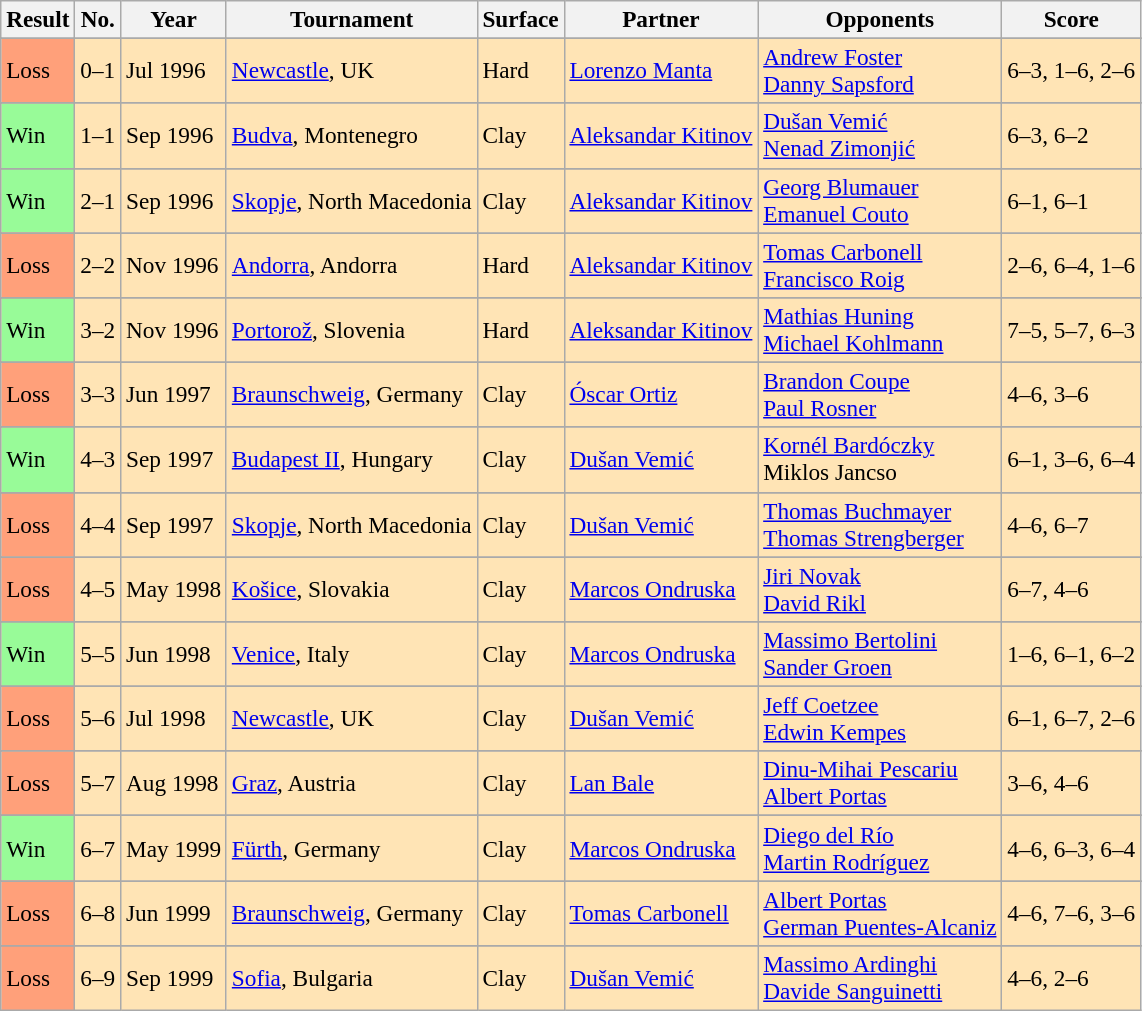<table class="sortable wikitable" style=font-size:97%>
<tr>
<th>Result</th>
<th>No.</th>
<th>Year</th>
<th>Tournament</th>
<th>Surface</th>
<th>Partner</th>
<th>Opponents</th>
<th>Score</th>
</tr>
<tr>
</tr>
<tr bgcolor=moccasin>
<td style="background:#ffa07a;">Loss</td>
<td>0–1</td>
<td>Jul 1996</td>
<td><a href='#'>Newcastle</a>, UK</td>
<td>Hard</td>
<td> <a href='#'>Lorenzo Manta</a></td>
<td> <a href='#'>Andrew Foster</a><br> <a href='#'>Danny Sapsford</a></td>
<td>6–3, 1–6, 2–6</td>
</tr>
<tr>
</tr>
<tr bgcolor=moccasin>
<td style="background:#98fb98;">Win</td>
<td>1–1</td>
<td>Sep 1996</td>
<td><a href='#'>Budva</a>, Montenegro</td>
<td>Clay</td>
<td> <a href='#'>Aleksandar Kitinov</a></td>
<td> <a href='#'>Dušan Vemić</a><br> <a href='#'>Nenad Zimonjić</a></td>
<td>6–3, 6–2</td>
</tr>
<tr>
</tr>
<tr bgcolor=moccasin>
<td style="background:#98fb98;">Win</td>
<td>2–1</td>
<td>Sep 1996</td>
<td><a href='#'>Skopje</a>, North Macedonia</td>
<td>Clay</td>
<td> <a href='#'>Aleksandar Kitinov</a></td>
<td> <a href='#'>Georg Blumauer</a><br> <a href='#'>Emanuel Couto</a></td>
<td>6–1, 6–1</td>
</tr>
<tr>
</tr>
<tr bgcolor=moccasin>
<td style="background:#ffa07a;">Loss</td>
<td>2–2</td>
<td>Nov 1996</td>
<td><a href='#'>Andorra</a>, Andorra</td>
<td>Hard</td>
<td> <a href='#'>Aleksandar Kitinov</a></td>
<td> <a href='#'>Tomas Carbonell</a><br> <a href='#'>Francisco Roig</a></td>
<td>2–6, 6–4, 1–6</td>
</tr>
<tr>
</tr>
<tr bgcolor=moccasin>
<td style="background:#98fb98;">Win</td>
<td>3–2</td>
<td>Nov 1996</td>
<td><a href='#'>Portorož</a>, Slovenia</td>
<td>Hard</td>
<td> <a href='#'>Aleksandar Kitinov</a></td>
<td> <a href='#'>Mathias Huning</a><br> <a href='#'>Michael Kohlmann</a></td>
<td>7–5, 5–7, 6–3</td>
</tr>
<tr>
</tr>
<tr bgcolor=moccasin>
<td style="background:#ffa07a;">Loss</td>
<td>3–3</td>
<td>Jun 1997</td>
<td><a href='#'>Braunschweig</a>, Germany</td>
<td>Clay</td>
<td> <a href='#'>Óscar Ortiz</a></td>
<td> <a href='#'>Brandon Coupe</a><br> <a href='#'>Paul Rosner</a></td>
<td>4–6, 3–6</td>
</tr>
<tr>
</tr>
<tr bgcolor=moccasin>
<td style="background:#98fb98;">Win</td>
<td>4–3</td>
<td>Sep 1997</td>
<td><a href='#'>Budapest II</a>, Hungary</td>
<td>Clay</td>
<td> <a href='#'>Dušan Vemić</a></td>
<td> <a href='#'>Kornél Bardóczky</a><br> Miklos Jancso</td>
<td>6–1, 3–6, 6–4</td>
</tr>
<tr>
</tr>
<tr bgcolor=moccasin>
<td style="background:#ffa07a;">Loss</td>
<td>4–4</td>
<td>Sep 1997</td>
<td><a href='#'>Skopje</a>, North Macedonia</td>
<td>Clay</td>
<td> <a href='#'>Dušan Vemić</a></td>
<td> <a href='#'>Thomas Buchmayer</a><br> <a href='#'>Thomas Strengberger</a></td>
<td>4–6, 6–7</td>
</tr>
<tr>
</tr>
<tr bgcolor=moccasin>
<td style="background:#ffa07a;">Loss</td>
<td>4–5</td>
<td>May 1998</td>
<td><a href='#'>Košice</a>, Slovakia</td>
<td>Clay</td>
<td> <a href='#'>Marcos Ondruska</a></td>
<td> <a href='#'>Jiri Novak</a><br> <a href='#'>David Rikl</a></td>
<td>6–7, 4–6</td>
</tr>
<tr>
</tr>
<tr bgcolor=moccasin>
<td style="background:#98fb98;">Win</td>
<td>5–5</td>
<td>Jun 1998</td>
<td><a href='#'>Venice</a>, Italy</td>
<td>Clay</td>
<td> <a href='#'>Marcos Ondruska</a></td>
<td> <a href='#'>Massimo Bertolini</a><br> <a href='#'>Sander Groen</a></td>
<td>1–6, 6–1, 6–2</td>
</tr>
<tr>
</tr>
<tr bgcolor=moccasin>
<td style="background:#ffa07a;">Loss</td>
<td>5–6</td>
<td>Jul 1998</td>
<td><a href='#'>Newcastle</a>, UK</td>
<td>Clay</td>
<td> <a href='#'>Dušan Vemić</a></td>
<td> <a href='#'>Jeff Coetzee</a><br> <a href='#'>Edwin Kempes</a></td>
<td>6–1, 6–7, 2–6</td>
</tr>
<tr>
</tr>
<tr bgcolor=moccasin>
<td style="background:#ffa07a;">Loss</td>
<td>5–7</td>
<td>Aug 1998</td>
<td><a href='#'>Graz</a>, Austria</td>
<td>Clay</td>
<td> <a href='#'>Lan Bale</a></td>
<td> <a href='#'>Dinu-Mihai Pescariu</a><br> <a href='#'>Albert Portas</a></td>
<td>3–6, 4–6</td>
</tr>
<tr>
</tr>
<tr bgcolor=moccasin>
<td style="background:#98fb98;">Win</td>
<td>6–7</td>
<td>May 1999</td>
<td><a href='#'>Fürth</a>, Germany</td>
<td>Clay</td>
<td> <a href='#'>Marcos Ondruska</a></td>
<td> <a href='#'>Diego del Río</a><br> <a href='#'>Martin Rodríguez</a></td>
<td>4–6, 6–3, 6–4</td>
</tr>
<tr>
</tr>
<tr bgcolor=moccasin>
<td style="background:#ffa07a;">Loss</td>
<td>6–8</td>
<td>Jun 1999</td>
<td><a href='#'>Braunschweig</a>, Germany</td>
<td>Clay</td>
<td> <a href='#'>Tomas Carbonell</a></td>
<td> <a href='#'>Albert Portas</a><br> <a href='#'>German Puentes-Alcaniz</a></td>
<td>4–6, 7–6, 3–6</td>
</tr>
<tr>
</tr>
<tr bgcolor=moccasin>
<td style="background:#ffa07a;">Loss</td>
<td>6–9</td>
<td>Sep 1999</td>
<td><a href='#'>Sofia</a>, Bulgaria</td>
<td>Clay</td>
<td> <a href='#'>Dušan Vemić</a></td>
<td> <a href='#'>Massimo Ardinghi</a><br> <a href='#'>Davide Sanguinetti</a></td>
<td>4–6, 2–6</td>
</tr>
</table>
